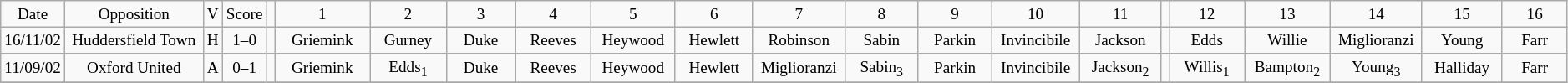<table class="wikitable" style="font-size: 80%; text-align: center;">
<tr style="text-align:center;">
<td style="width:10px; ">Date</td>
<td style="width:150px; ">Opposition</td>
<td style="width:5px; ">V</td>
<td style="width:5px; ">Score</td>
<td style="width:1px; text-align:center;"></td>
<td style="width:95px; ">1</td>
<td style="width:75px; ">2</td>
<td style="width:75px; ">3</td>
<td style="width:75px; ">4</td>
<td style="width:75px; ">5</td>
<td style="width:75px; ">6</td>
<td style="width:75px; ">7</td>
<td style="width:75px; ">8</td>
<td style="width:75px; ">9</td>
<td style="width:75px; ">10</td>
<td style="width:75px; ">11</td>
<td style="width:1px; text-align:center;"></td>
<td style="width:75px; ">12</td>
<td style="width:75px; ">13</td>
<td style="width:75px; ">14</td>
<td style="width:75px; ">15</td>
<td style="width:75px; ">16</td>
</tr>
<tr>
<td>16/11/02</td>
<td>Huddersfield Town</td>
<td>H</td>
<td>1–0</td>
<td></td>
<td>Griemink</td>
<td>Gurney</td>
<td>Duke</td>
<td>Reeves</td>
<td>Heywood</td>
<td>Hewlett</td>
<td>Robinson</td>
<td>Sabin</td>
<td>Parkin</td>
<td>Invincibile</td>
<td>Jackson</td>
<td></td>
<td>Edds</td>
<td>Willie</td>
<td>Miglioranzi</td>
<td>Young</td>
<td>Farr</td>
</tr>
<tr>
<td>11/09/02</td>
<td>Oxford United</td>
<td>A</td>
<td>0–1</td>
<td></td>
<td>Griemink</td>
<td>Edds<sub>1</sub></td>
<td>Duke</td>
<td>Reeves</td>
<td>Heywood</td>
<td>Hewlett</td>
<td>Miglioranzi</td>
<td>Sabin<sub>3</sub></td>
<td>Parkin</td>
<td>Invincibile</td>
<td>Jackson<sub>2</sub></td>
<td></td>
<td>Willis<sub>1</sub></td>
<td>Bampton<sub>2</sub></td>
<td>Young<sub>3</sub></td>
<td>Halliday</td>
<td>Farr</td>
</tr>
<tr>
</tr>
</table>
